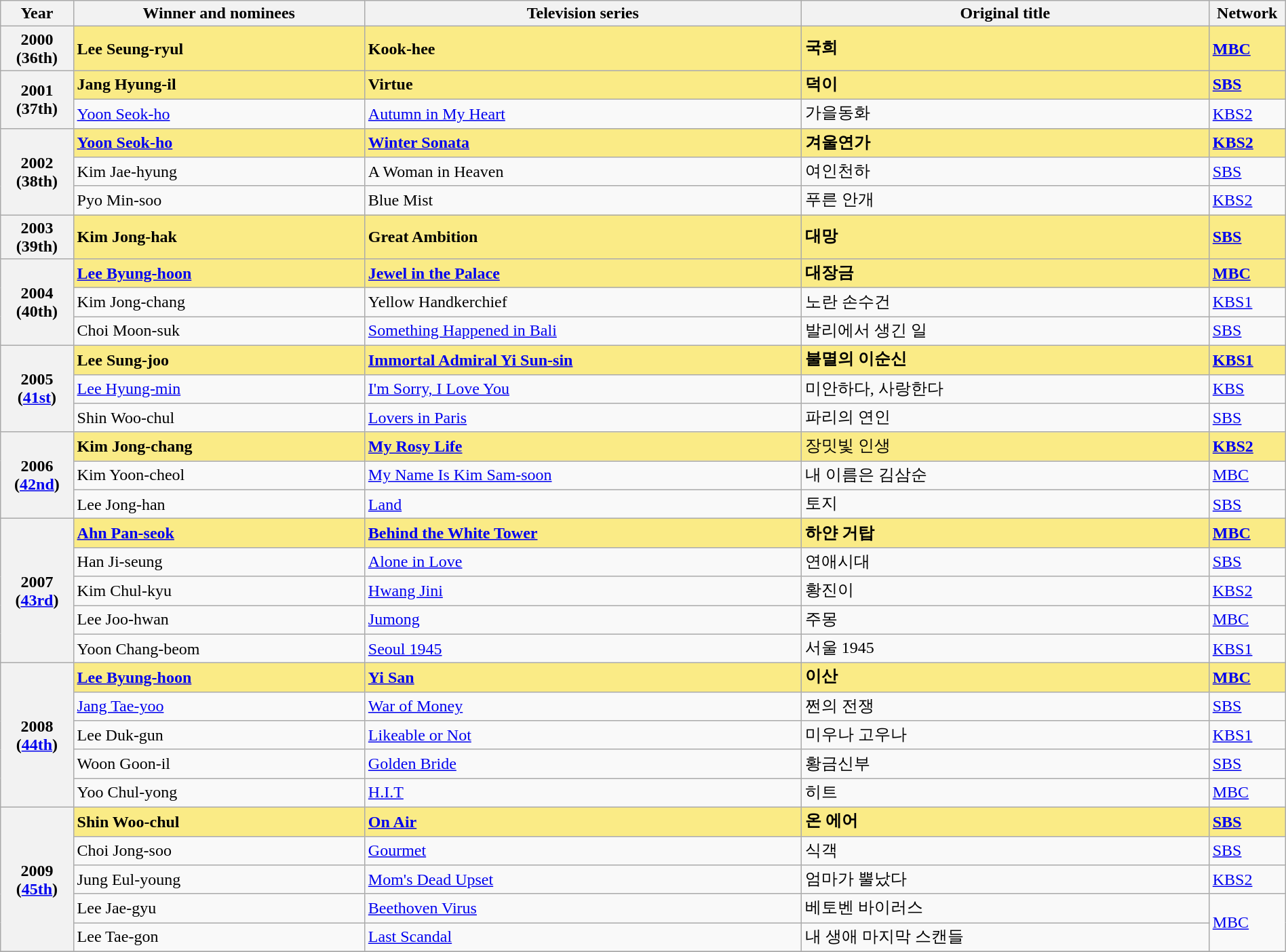<table class="wikitable" style="width:100%;" cellpadding="6">
<tr>
<th style="width:5%;">Year</th>
<th style="width:20%;">Winner and nominees</th>
<th style="width:30%;">Television series</th>
<th style="width:28%;">Original title</th>
<th style="width:5%;">Network</th>
</tr>
<tr>
<th>2000<br>(36th)</th>
<td style="background:#FAEB86;"><strong>Lee Seung-ryul </strong></td>
<td style="background:#FAEB86;"><strong>Kook-hee</strong></td>
<td style="background:#FAEB86;"><strong>국희</strong></td>
<td style="background:#FAEB86;"><strong><a href='#'>MBC</a></strong></td>
</tr>
<tr>
<th rowspan="2">2001<br>(37th)</th>
<td style="background:#FAEB86;"><strong>Jang Hyung-il </strong></td>
<td style="background:#FAEB86;"><strong>Virtue</strong></td>
<td style="background:#FAEB86;"><strong>덕이</strong></td>
<td style="background:#FAEB86;"><strong><a href='#'>SBS</a></strong></td>
</tr>
<tr>
<td><a href='#'>Yoon Seok-ho</a></td>
<td><a href='#'>Autumn in My Heart</a></td>
<td>가을동화</td>
<td><a href='#'>KBS2</a></td>
</tr>
<tr>
<th rowspan="3">2002<br>(38th)</th>
<td style="background:#FAEB86;"><strong><a href='#'>Yoon Seok-ho</a> </strong></td>
<td style="background:#FAEB86;"><strong><a href='#'>Winter Sonata</a></strong></td>
<td style="background:#FAEB86;"><strong>겨울연가</strong></td>
<td style="background:#FAEB86;"><strong><a href='#'>KBS2</a></strong></td>
</tr>
<tr>
<td>Kim Jae-hyung</td>
<td>A Woman in Heaven</td>
<td>여인천하</td>
<td><a href='#'>SBS</a></td>
</tr>
<tr>
<td>Pyo Min-soo</td>
<td>Blue Mist</td>
<td>푸른 안개</td>
<td><a href='#'>KBS2</a></td>
</tr>
<tr>
<th>2003<br>(39th)</th>
<td style="background:#FAEB86;"><strong>Kim Jong-hak </strong></td>
<td style="background:#FAEB86;"><strong>Great Ambition</strong></td>
<td style="background:#FAEB86;"><strong>대망</strong></td>
<td style="background:#FAEB86;"><a href='#'><strong>SBS</strong></a></td>
</tr>
<tr>
<th rowspan="3">2004<br>(40th)</th>
<td style="background:#FAEB86;"><strong><a href='#'>Lee Byung-hoon</a></strong> <strong></strong></td>
<td style="background:#FAEB86;"><strong><a href='#'>Jewel in the Palace</a></strong></td>
<td style="background:#FAEB86;"><strong>대장금</strong></td>
<td style="background:#FAEB86;"><strong><a href='#'>MBC</a></strong></td>
</tr>
<tr>
<td>Kim Jong-chang</td>
<td>Yellow Handkerchief</td>
<td>노란 손수건</td>
<td><a href='#'>KBS1</a></td>
</tr>
<tr>
<td>Choi Moon-suk</td>
<td><a href='#'>Something Happened in Bali</a></td>
<td>발리에서 생긴 일</td>
<td><a href='#'>SBS</a></td>
</tr>
<tr>
<th rowspan="3">2005<br>(<a href='#'>41st</a>)</th>
<td style="background:#FAEB86;"><strong>Lee Sung-joo </strong></td>
<td style="background:#FAEB86;"><strong><a href='#'>Immortal Admiral Yi Sun-sin</a></strong></td>
<td style="background:#FAEB86;"><strong>불멸의 이순신</strong></td>
<td style="background:#FAEB86;"><strong><a href='#'>KBS1</a></strong></td>
</tr>
<tr>
<td><a href='#'>Lee Hyung-min</a></td>
<td><a href='#'>I'm Sorry, I Love You</a></td>
<td>미안하다, 사랑한다</td>
<td><a href='#'>KBS</a></td>
</tr>
<tr>
<td>Shin Woo-chul</td>
<td><a href='#'>Lovers in Paris</a></td>
<td>파리의 연인</td>
<td><a href='#'>SBS</a></td>
</tr>
<tr>
<th rowspan="3">2006<br>(<a href='#'>42nd</a>)</th>
<td style="background:#FAEB86;"><strong>Kim Jong-chang </strong></td>
<td style="background:#FAEB86;"><strong><a href='#'>My Rosy Life</a></strong></td>
<td style="background:#FAEB86;">장밋빛 인생</td>
<td style="background:#FAEB86;"><strong><a href='#'>KBS2</a></strong></td>
</tr>
<tr>
<td>Kim Yoon-cheol</td>
<td><a href='#'>My Name Is Kim Sam-soon</a></td>
<td>내 이름은 김삼순</td>
<td><a href='#'>MBC</a></td>
</tr>
<tr>
<td>Lee Jong-han</td>
<td><a href='#'>Land</a></td>
<td>토지</td>
<td><a href='#'>SBS</a></td>
</tr>
<tr>
<th rowspan="5">2007<br>(<a href='#'>43rd</a>)</th>
<td style="background:#FAEB86;"><strong><a href='#'>Ahn Pan-seok</a> </strong></td>
<td style="background:#FAEB86;"><strong><a href='#'>Behind the White Tower</a></strong></td>
<td style="background:#FAEB86;"><strong>하얀 거탑</strong></td>
<td style="background:#FAEB86;"><strong><a href='#'>MBC</a></strong></td>
</tr>
<tr>
<td>Han Ji-seung</td>
<td><a href='#'>Alone in Love</a></td>
<td>연애시대</td>
<td><a href='#'>SBS</a></td>
</tr>
<tr>
<td>Kim Chul-kyu</td>
<td><a href='#'>Hwang Jini</a></td>
<td>황진이</td>
<td><a href='#'>KBS2</a></td>
</tr>
<tr>
<td>Lee Joo-hwan</td>
<td><a href='#'>Jumong</a></td>
<td>주몽</td>
<td><a href='#'>MBC</a></td>
</tr>
<tr>
<td>Yoon Chang-beom</td>
<td><a href='#'>Seoul 1945</a></td>
<td>서울 1945</td>
<td><a href='#'>KBS1</a></td>
</tr>
<tr>
<th rowspan="5">2008<br>(<a href='#'>44th</a>)</th>
<td style="background:#FAEB86;"><strong><a href='#'>Lee Byung-hoon</a> </strong></td>
<td style="background:#FAEB86;"><strong><a href='#'>Yi San</a></strong></td>
<td style="background:#FAEB86;"><strong>이산</strong></td>
<td style="background:#FAEB86;"><strong><a href='#'>MBC</a></strong></td>
</tr>
<tr>
<td><a href='#'>Jang Tae-yoo</a></td>
<td><a href='#'>War of Money</a></td>
<td>쩐의 전쟁</td>
<td><a href='#'>SBS</a></td>
</tr>
<tr>
<td>Lee Duk-gun</td>
<td><a href='#'>Likeable or Not</a></td>
<td>미우나 고우나</td>
<td><a href='#'>KBS1</a></td>
</tr>
<tr>
<td>Woon Goon-il</td>
<td><a href='#'>Golden Bride</a></td>
<td>황금신부</td>
<td><a href='#'>SBS</a></td>
</tr>
<tr>
<td>Yoo Chul-yong</td>
<td><a href='#'>H.I.T</a></td>
<td>히트</td>
<td><a href='#'>MBC</a></td>
</tr>
<tr>
<th rowspan="5">2009<br>(<a href='#'>45th</a>)</th>
<td style="background:#FAEB86;"><strong>Shin Woo-chul </strong></td>
<td style="background:#FAEB86;"><a href='#'><strong>On Air</strong></a></td>
<td style="background:#FAEB86;"><strong>온 에어</strong></td>
<td style="background:#FAEB86;"><a href='#'><strong>SBS</strong></a></td>
</tr>
<tr>
<td>Choi Jong-soo</td>
<td><a href='#'>Gourmet</a></td>
<td>식객</td>
<td><a href='#'>SBS</a></td>
</tr>
<tr>
<td>Jung Eul-young</td>
<td><a href='#'>Mom's Dead Upset</a></td>
<td>엄마가 뿔났다</td>
<td><a href='#'>KBS2</a></td>
</tr>
<tr>
<td>Lee Jae-gyu</td>
<td><a href='#'>Beethoven Virus</a></td>
<td>베토벤 바이러스</td>
<td rowspan="2"><a href='#'>MBC</a></td>
</tr>
<tr>
<td>Lee Tae-gon</td>
<td><a href='#'>Last Scandal</a></td>
<td>내 생애 마지막 스캔들</td>
</tr>
<tr>
</tr>
</table>
